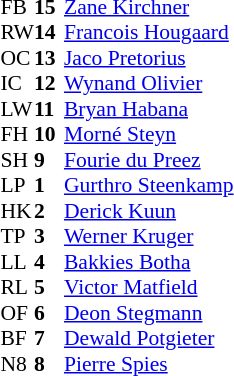<table cellspacing="0" cellpadding="0" style="font-size:90%; margin:auto;">
<tr>
<th width="20"></th>
<th width="20"></th>
</tr>
<tr>
<td>FB</td>
<td><strong>15</strong></td>
<td><a href='#'>Zane Kirchner</a></td>
</tr>
<tr>
<td>RW</td>
<td><strong>14</strong></td>
<td><a href='#'>Francois Hougaard</a></td>
</tr>
<tr>
<td>OC</td>
<td><strong>13</strong></td>
<td><a href='#'>Jaco Pretorius</a></td>
</tr>
<tr>
<td>IC</td>
<td><strong>12</strong></td>
<td><a href='#'>Wynand Olivier</a></td>
</tr>
<tr>
<td>LW</td>
<td><strong>11</strong></td>
<td><a href='#'>Bryan Habana</a></td>
<td></td>
<td></td>
</tr>
<tr>
<td>FH</td>
<td><strong>10</strong></td>
<td><a href='#'>Morné Steyn</a></td>
</tr>
<tr>
<td>SH</td>
<td><strong>9</strong></td>
<td><a href='#'>Fourie du Preez</a></td>
</tr>
<tr>
<td>LP</td>
<td><strong>1</strong></td>
<td><a href='#'>Gurthro Steenkamp</a></td>
</tr>
<tr>
<td>HK</td>
<td><strong>2</strong></td>
<td><a href='#'>Derick Kuun</a></td>
<td></td>
<td></td>
</tr>
<tr>
<td>TP</td>
<td><strong>3</strong></td>
<td><a href='#'>Werner Kruger</a></td>
</tr>
<tr>
<td>LL</td>
<td><strong>4</strong></td>
<td><a href='#'>Bakkies Botha</a></td>
<td></td>
<td></td>
<td></td>
</tr>
<tr>
<td>RL</td>
<td><strong>5</strong></td>
<td><a href='#'>Victor Matfield</a></td>
</tr>
<tr>
<td>OF</td>
<td><strong>6</strong></td>
<td><a href='#'>Deon Stegmann</a></td>
<td></td>
<td></td>
</tr>
<tr>
<td>BF</td>
<td><strong>7</strong></td>
<td><a href='#'>Dewald Potgieter</a></td>
<td></td>
<td></td>
</tr>
<tr>
<td>N8</td>
<td><strong>8</strong></td>
<td><a href='#'>Pierre Spies</a></td>
</tr>
</table>
